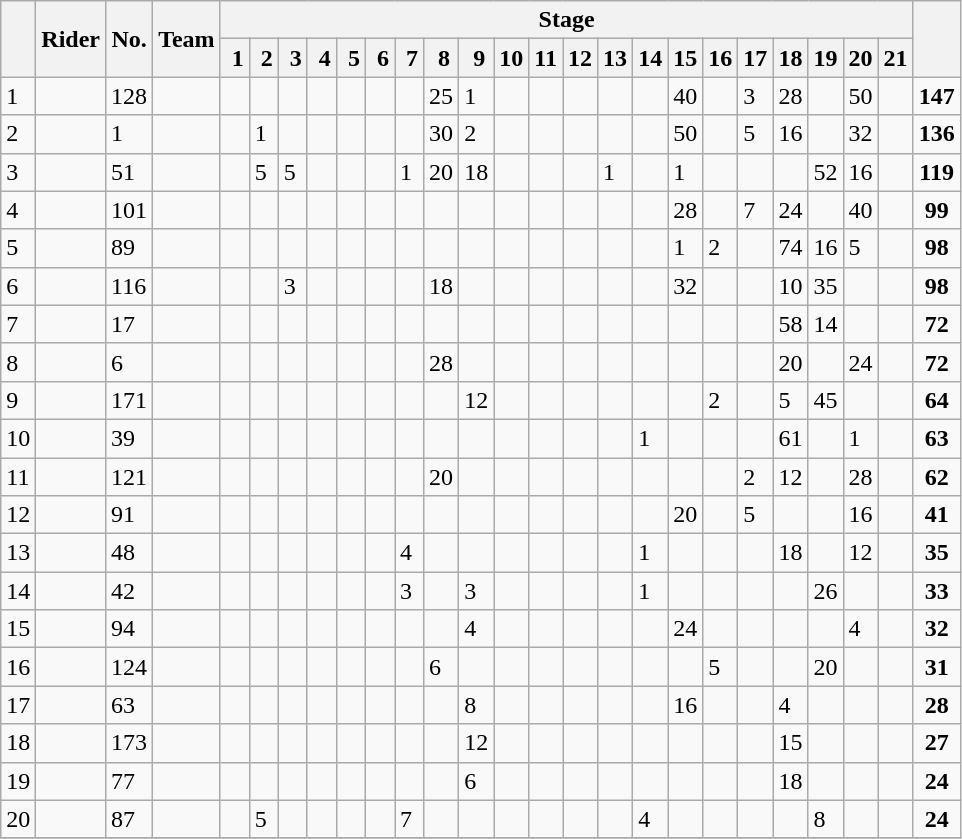<table class="wikitable">
<tr>
<th rowspan="2"></th>
<th rowspan="2">Rider</th>
<th rowspan="2">No.</th>
<th rowspan="2">Team</th>
<th colspan="21">Stage</th>
<th rowspan="2"></th>
</tr>
<tr>
<th> 1</th>
<th> 2</th>
<th> 3</th>
<th> 4</th>
<th> 5</th>
<th> 6</th>
<th> 7</th>
<th> 8</th>
<th> 9</th>
<th>10</th>
<th>11</th>
<th>12</th>
<th>13</th>
<th>14</th>
<th>15</th>
<th>16</th>
<th>17</th>
<th>18</th>
<th>19</th>
<th>20</th>
<th>21</th>
</tr>
<tr>
<td>1</td>
<td> </td>
<td>128</td>
<td></td>
<td></td>
<td></td>
<td></td>
<td></td>
<td></td>
<td></td>
<td></td>
<td>25</td>
<td>1</td>
<td></td>
<td></td>
<td></td>
<td></td>
<td></td>
<td>40</td>
<td></td>
<td>3</td>
<td>28</td>
<td></td>
<td>50</td>
<td></td>
<td align=  center><strong>147</strong></td>
</tr>
<tr>
<td>2</td>
<td> </td>
<td>1</td>
<td></td>
<td></td>
<td>1</td>
<td></td>
<td></td>
<td></td>
<td></td>
<td></td>
<td>30</td>
<td>2</td>
<td></td>
<td></td>
<td></td>
<td></td>
<td></td>
<td>50</td>
<td></td>
<td>5</td>
<td>16</td>
<td></td>
<td>32</td>
<td></td>
<td align=  center><strong>136</strong></td>
</tr>
<tr>
<td>3</td>
<td></td>
<td>51</td>
<td></td>
<td></td>
<td>5</td>
<td>5</td>
<td></td>
<td></td>
<td></td>
<td>1</td>
<td>20</td>
<td>18</td>
<td></td>
<td></td>
<td></td>
<td>1</td>
<td></td>
<td>1</td>
<td></td>
<td></td>
<td></td>
<td>52</td>
<td>16</td>
<td></td>
<td align=center><strong>119</strong></td>
</tr>
<tr>
<td>4</td>
<td></td>
<td>101</td>
<td></td>
<td></td>
<td></td>
<td></td>
<td></td>
<td></td>
<td></td>
<td></td>
<td></td>
<td></td>
<td></td>
<td></td>
<td></td>
<td></td>
<td></td>
<td>28</td>
<td></td>
<td>7</td>
<td>24</td>
<td></td>
<td>40</td>
<td></td>
<td align=center><strong>99</strong></td>
</tr>
<tr>
<td>5</td>
<td> </td>
<td>89</td>
<td></td>
<td></td>
<td></td>
<td></td>
<td></td>
<td></td>
<td></td>
<td></td>
<td></td>
<td></td>
<td></td>
<td></td>
<td></td>
<td></td>
<td></td>
<td>1</td>
<td>2</td>
<td></td>
<td>74</td>
<td>16</td>
<td>5</td>
<td></td>
<td align=  center><strong>98</strong></td>
</tr>
<tr>
<td>6</td>
<td></td>
<td>116</td>
<td></td>
<td></td>
<td></td>
<td>3</td>
<td></td>
<td></td>
<td></td>
<td></td>
<td>18</td>
<td></td>
<td></td>
<td></td>
<td></td>
<td></td>
<td></td>
<td>32</td>
<td></td>
<td></td>
<td>10</td>
<td>35</td>
<td></td>
<td></td>
<td align=center><strong>98</strong></td>
</tr>
<tr>
<td>7</td>
<td></td>
<td>17</td>
<td></td>
<td></td>
<td></td>
<td></td>
<td></td>
<td></td>
<td></td>
<td></td>
<td></td>
<td></td>
<td></td>
<td></td>
<td></td>
<td></td>
<td></td>
<td></td>
<td></td>
<td></td>
<td>58</td>
<td>14</td>
<td></td>
<td></td>
<td align=center><strong>72</strong></td>
</tr>
<tr>
<td>8</td>
<td></td>
<td>6</td>
<td></td>
<td></td>
<td></td>
<td></td>
<td></td>
<td></td>
<td></td>
<td></td>
<td>28</td>
<td></td>
<td></td>
<td></td>
<td></td>
<td></td>
<td></td>
<td></td>
<td></td>
<td></td>
<td>20</td>
<td></td>
<td>24</td>
<td></td>
<td align=  center><strong>72</strong></td>
</tr>
<tr>
<td>9</td>
<td></td>
<td>171</td>
<td></td>
<td></td>
<td></td>
<td></td>
<td></td>
<td></td>
<td></td>
<td></td>
<td></td>
<td>12</td>
<td></td>
<td></td>
<td></td>
<td></td>
<td></td>
<td></td>
<td>2</td>
<td></td>
<td>5</td>
<td>45</td>
<td></td>
<td></td>
<td align=  center><strong>64</strong></td>
</tr>
<tr>
<td>10</td>
<td></td>
<td>39</td>
<td></td>
<td></td>
<td></td>
<td></td>
<td></td>
<td></td>
<td></td>
<td></td>
<td></td>
<td></td>
<td></td>
<td></td>
<td></td>
<td></td>
<td>1</td>
<td></td>
<td></td>
<td></td>
<td>61</td>
<td></td>
<td>1</td>
<td></td>
<td align=  center><strong>63</strong></td>
</tr>
<tr>
<td>11</td>
<td></td>
<td>121</td>
<td></td>
<td></td>
<td></td>
<td></td>
<td></td>
<td></td>
<td></td>
<td></td>
<td>20</td>
<td></td>
<td></td>
<td></td>
<td></td>
<td></td>
<td></td>
<td></td>
<td></td>
<td>2</td>
<td>12</td>
<td></td>
<td>28</td>
<td></td>
<td align=  center><strong>62</strong></td>
</tr>
<tr>
<td>12</td>
<td> </td>
<td>91</td>
<td></td>
<td></td>
<td></td>
<td></td>
<td></td>
<td></td>
<td></td>
<td></td>
<td></td>
<td></td>
<td></td>
<td></td>
<td></td>
<td></td>
<td></td>
<td>20</td>
<td></td>
<td>5</td>
<td></td>
<td></td>
<td>16</td>
<td></td>
<td align=  center><strong>41</strong></td>
</tr>
<tr>
<td>13</td>
<td></td>
<td>48</td>
<td></td>
<td></td>
<td></td>
<td></td>
<td></td>
<td></td>
<td></td>
<td>4</td>
<td></td>
<td></td>
<td></td>
<td></td>
<td></td>
<td></td>
<td>1</td>
<td></td>
<td></td>
<td></td>
<td>18</td>
<td></td>
<td>12</td>
<td></td>
<td align=  center><strong>35</strong></td>
</tr>
<tr>
<td>14</td>
<td></td>
<td>42</td>
<td></td>
<td></td>
<td></td>
<td></td>
<td></td>
<td></td>
<td></td>
<td>3</td>
<td></td>
<td>3</td>
<td></td>
<td></td>
<td></td>
<td></td>
<td>1</td>
<td></td>
<td></td>
<td></td>
<td></td>
<td>26</td>
<td></td>
<td></td>
<td align=center><strong>33</strong></td>
</tr>
<tr>
<td>15</td>
<td> </td>
<td>94</td>
<td></td>
<td></td>
<td></td>
<td></td>
<td></td>
<td></td>
<td></td>
<td></td>
<td></td>
<td>4</td>
<td></td>
<td></td>
<td></td>
<td></td>
<td></td>
<td>24</td>
<td></td>
<td></td>
<td></td>
<td></td>
<td>4</td>
<td></td>
<td align=center><strong>32</strong></td>
</tr>
<tr>
<td>16</td>
<td></td>
<td>124</td>
<td></td>
<td></td>
<td></td>
<td></td>
<td></td>
<td></td>
<td></td>
<td></td>
<td>6</td>
<td></td>
<td></td>
<td></td>
<td></td>
<td></td>
<td></td>
<td></td>
<td>5</td>
<td></td>
<td></td>
<td>20</td>
<td></td>
<td></td>
<td align=center><strong>31</strong></td>
</tr>
<tr>
<td>17</td>
<td></td>
<td>63</td>
<td></td>
<td></td>
<td></td>
<td></td>
<td></td>
<td></td>
<td></td>
<td></td>
<td></td>
<td>8</td>
<td></td>
<td></td>
<td></td>
<td></td>
<td></td>
<td>16</td>
<td></td>
<td></td>
<td>4</td>
<td></td>
<td></td>
<td></td>
<td align=center><strong>28</strong></td>
</tr>
<tr>
<td>18</td>
<td></td>
<td>173</td>
<td></td>
<td></td>
<td></td>
<td></td>
<td></td>
<td></td>
<td></td>
<td></td>
<td></td>
<td>12</td>
<td></td>
<td></td>
<td></td>
<td></td>
<td></td>
<td></td>
<td></td>
<td></td>
<td>15</td>
<td></td>
<td></td>
<td></td>
<td align=center><strong>27</strong></td>
</tr>
<tr>
<td>19</td>
<td></td>
<td>77</td>
<td></td>
<td></td>
<td></td>
<td></td>
<td></td>
<td></td>
<td></td>
<td></td>
<td></td>
<td>6</td>
<td></td>
<td></td>
<td></td>
<td></td>
<td></td>
<td></td>
<td></td>
<td></td>
<td>18</td>
<td></td>
<td></td>
<td></td>
<td align=  center><strong>24</strong></td>
</tr>
<tr>
<td>20</td>
<td></td>
<td>87</td>
<td></td>
<td></td>
<td>5</td>
<td></td>
<td></td>
<td></td>
<td></td>
<td>7</td>
<td></td>
<td></td>
<td></td>
<td></td>
<td></td>
<td></td>
<td>4</td>
<td></td>
<td></td>
<td></td>
<td></td>
<td>8</td>
<td></td>
<td></td>
<td align=  center><strong>24</strong></td>
</tr>
<tr>
</tr>
</table>
